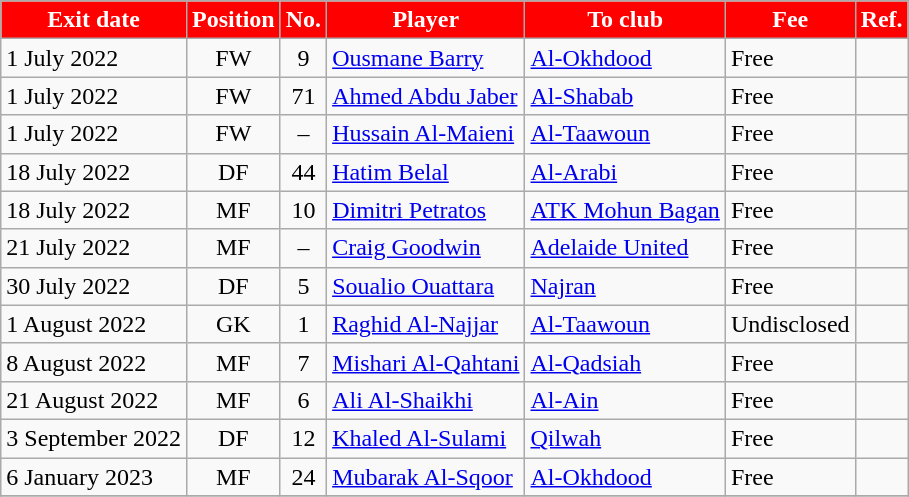<table class="wikitable sortable">
<tr>
<th style="background:red; color:white;">Exit date</th>
<th style="background:red; color:white;">Position</th>
<th style="background:red; color:white;">No.</th>
<th style="background:red; color:white;">Player</th>
<th style="background:red; color:white;">To club</th>
<th style="background:red; color:white;">Fee</th>
<th style="background:red; color:white;">Ref.</th>
</tr>
<tr>
<td>1 July 2022</td>
<td style="text-align:center;">FW</td>
<td style="text-align:center;">9</td>
<td style="text-align:left;"> <a href='#'>Ousmane Barry</a></td>
<td style="text-align:left;"> <a href='#'>Al-Okhdood</a></td>
<td>Free</td>
<td></td>
</tr>
<tr>
<td>1 July 2022</td>
<td style="text-align:center;">FW</td>
<td style="text-align:center;">71</td>
<td style="text-align:left;"> <a href='#'>Ahmed Abdu Jaber</a></td>
<td style="text-align:left;"> <a href='#'>Al-Shabab</a></td>
<td>Free</td>
<td></td>
</tr>
<tr>
<td>1 July 2022</td>
<td style="text-align:center;">FW</td>
<td style="text-align:center;">–</td>
<td style="text-align:left;"> <a href='#'>Hussain Al-Maieni</a></td>
<td style="text-align:left;"> <a href='#'>Al-Taawoun</a></td>
<td>Free</td>
<td></td>
</tr>
<tr>
<td>18 July 2022</td>
<td style="text-align:center;">DF</td>
<td style="text-align:center;">44</td>
<td style="text-align:left;"> <a href='#'>Hatim Belal</a></td>
<td style="text-align:left;"> <a href='#'>Al-Arabi</a></td>
<td>Free</td>
<td></td>
</tr>
<tr>
<td>18 July 2022</td>
<td style="text-align:center;">MF</td>
<td style="text-align:center;">10</td>
<td style="text-align:left;"> <a href='#'>Dimitri Petratos</a></td>
<td style="text-align:left;"> <a href='#'>ATK Mohun Bagan</a></td>
<td>Free</td>
<td></td>
</tr>
<tr>
<td>21 July 2022</td>
<td style="text-align:center;">MF</td>
<td style="text-align:center;">–</td>
<td style="text-align:left;"> <a href='#'>Craig Goodwin</a></td>
<td style="text-align:left;"> <a href='#'>Adelaide United</a></td>
<td>Free</td>
<td></td>
</tr>
<tr>
<td>30 July 2022</td>
<td style="text-align:center;">DF</td>
<td style="text-align:center;">5</td>
<td style="text-align:left;"> <a href='#'>Soualio Ouattara</a></td>
<td style="text-align:left;"> <a href='#'>Najran</a></td>
<td>Free</td>
<td></td>
</tr>
<tr>
<td>1 August 2022</td>
<td style="text-align:center;">GK</td>
<td style="text-align:center;">1</td>
<td style="text-align:left;"> <a href='#'>Raghid Al-Najjar</a></td>
<td style="text-align:left;"> <a href='#'>Al-Taawoun</a></td>
<td>Undisclosed</td>
<td></td>
</tr>
<tr>
<td>8 August 2022</td>
<td style="text-align:center;">MF</td>
<td style="text-align:center;">7</td>
<td style="text-align:left;"> <a href='#'>Mishari Al-Qahtani</a></td>
<td style="text-align:left;"> <a href='#'>Al-Qadsiah</a></td>
<td>Free</td>
<td></td>
</tr>
<tr>
<td>21 August 2022</td>
<td style="text-align:center;">MF</td>
<td style="text-align:center;">6</td>
<td style="text-align:left;"> <a href='#'>Ali Al-Shaikhi</a></td>
<td style="text-align:left;"> <a href='#'>Al-Ain</a></td>
<td>Free</td>
<td></td>
</tr>
<tr>
<td>3 September 2022</td>
<td style="text-align:center;">DF</td>
<td style="text-align:center;">12</td>
<td style="text-align:left;"> <a href='#'>Khaled Al-Sulami</a></td>
<td style="text-align:left;"> <a href='#'>Qilwah</a></td>
<td>Free</td>
<td></td>
</tr>
<tr>
<td>6 January 2023</td>
<td style="text-align:center;">MF</td>
<td style="text-align:center;">24</td>
<td style="text-align:left;"> <a href='#'>Mubarak Al-Sqoor</a></td>
<td style="text-align:left;"> <a href='#'>Al-Okhdood</a></td>
<td>Free</td>
<td></td>
</tr>
<tr>
</tr>
</table>
